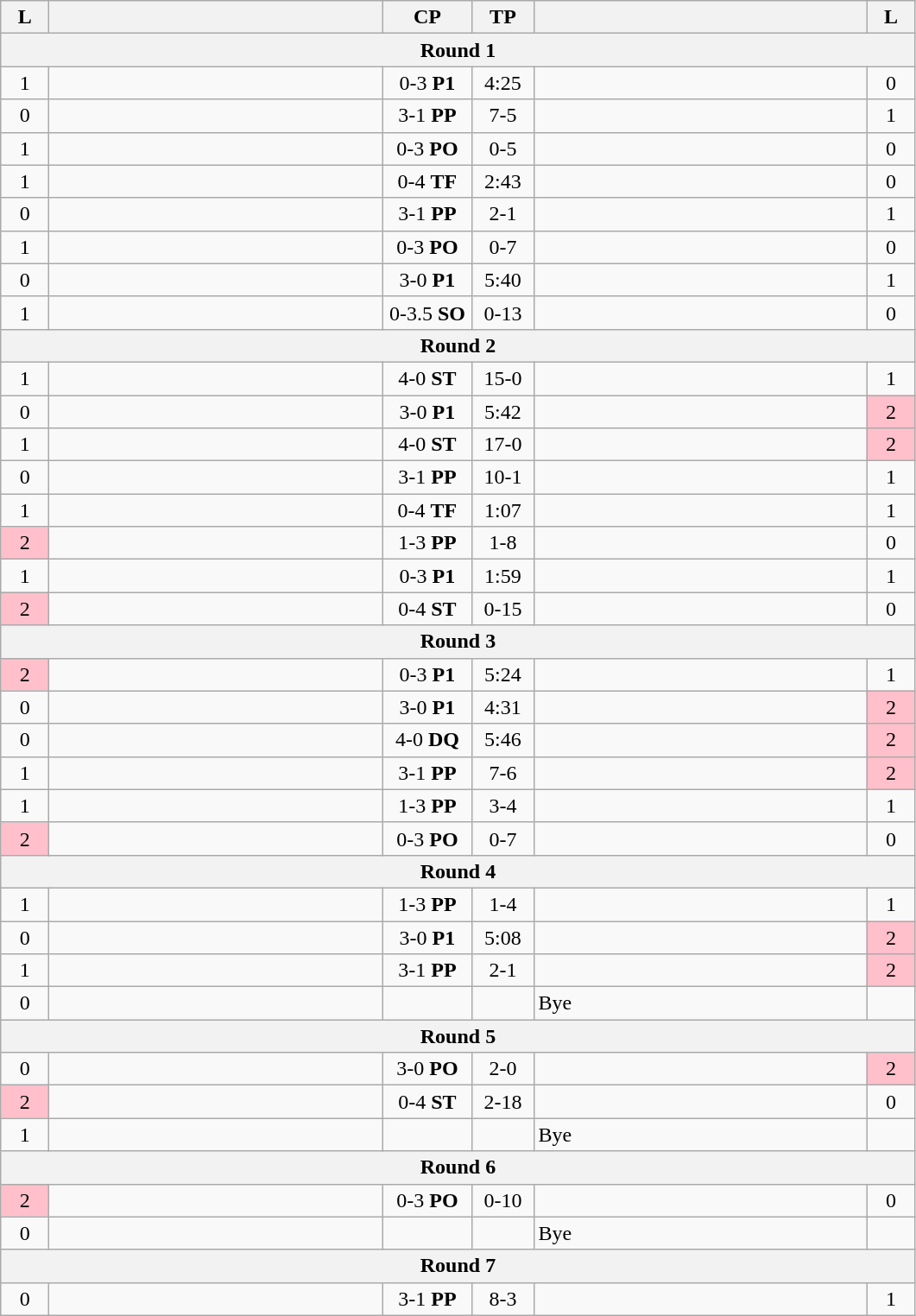<table class="wikitable" style="text-align: center;" |>
<tr>
<th width="30">L</th>
<th width="250"></th>
<th width="62">CP</th>
<th width="40">TP</th>
<th width="250"></th>
<th width="30">L</th>
</tr>
<tr>
<th colspan="7">Round 1</th>
</tr>
<tr>
<td>1</td>
<td style="text-align:left;"></td>
<td>0-3 <strong>P1</strong></td>
<td>4:25</td>
<td style="text-align:left;"><strong></strong></td>
<td>0</td>
</tr>
<tr>
<td>0</td>
<td style="text-align:left;"><strong></strong></td>
<td>3-1 <strong>PP</strong></td>
<td>7-5</td>
<td style="text-align:left;"></td>
<td>1</td>
</tr>
<tr>
<td>1</td>
<td style="text-align:left;"></td>
<td>0-3 <strong>PO</strong></td>
<td>0-5</td>
<td style="text-align:left;"><strong></strong></td>
<td>0</td>
</tr>
<tr>
<td>1</td>
<td style="text-align:left;"></td>
<td>0-4 <strong>TF</strong></td>
<td>2:43</td>
<td style="text-align:left;"><strong></strong></td>
<td>0</td>
</tr>
<tr>
<td>0</td>
<td style="text-align:left;"><strong></strong></td>
<td>3-1 <strong>PP</strong></td>
<td>2-1</td>
<td style="text-align:left;"></td>
<td>1</td>
</tr>
<tr>
<td>1</td>
<td style="text-align:left;"></td>
<td>0-3 <strong>PO</strong></td>
<td>0-7</td>
<td style="text-align:left;"><strong></strong></td>
<td>0</td>
</tr>
<tr>
<td>0</td>
<td style="text-align:left;"><strong></strong></td>
<td>3-0 <strong>P1</strong></td>
<td>5:40</td>
<td style="text-align:left;"></td>
<td>1</td>
</tr>
<tr>
<td>1</td>
<td style="text-align:left;"></td>
<td>0-3.5 <strong>SO</strong></td>
<td>0-13</td>
<td style="text-align:left;"><strong></strong></td>
<td>0</td>
</tr>
<tr>
<th colspan="7">Round 2</th>
</tr>
<tr>
<td>1</td>
<td style="text-align:left;"><strong></strong></td>
<td>4-0 <strong>ST</strong></td>
<td>15-0</td>
<td style="text-align:left;"></td>
<td>1</td>
</tr>
<tr>
<td>0</td>
<td style="text-align:left;"><strong></strong></td>
<td>3-0 <strong>P1</strong></td>
<td>5:42</td>
<td style="text-align:left;"></td>
<td bgcolor=pink>2</td>
</tr>
<tr>
<td>1</td>
<td style="text-align:left;"><strong></strong></td>
<td>4-0 <strong>ST</strong></td>
<td>17-0</td>
<td style="text-align:left;"></td>
<td bgcolor=pink>2</td>
</tr>
<tr>
<td>0</td>
<td style="text-align:left;"><strong></strong></td>
<td>3-1 <strong>PP</strong></td>
<td>10-1</td>
<td style="text-align:left;"></td>
<td>1</td>
</tr>
<tr>
<td>1</td>
<td style="text-align:left;"></td>
<td>0-4 <strong>TF</strong></td>
<td>1:07</td>
<td style="text-align:left;"><strong></strong></td>
<td>1</td>
</tr>
<tr>
<td bgcolor=pink>2</td>
<td style="text-align:left;"></td>
<td>1-3 <strong>PP</strong></td>
<td>1-8</td>
<td style="text-align:left;"><strong></strong></td>
<td>0</td>
</tr>
<tr>
<td>1</td>
<td style="text-align:left;"></td>
<td>0-3 <strong>P1</strong></td>
<td>1:59</td>
<td style="text-align:left;"><strong></strong></td>
<td>1</td>
</tr>
<tr>
<td bgcolor=pink>2</td>
<td style="text-align:left;"></td>
<td>0-4 <strong>ST</strong></td>
<td>0-15</td>
<td style="text-align:left;"><strong></strong></td>
<td>0</td>
</tr>
<tr>
<th colspan="7">Round 3</th>
</tr>
<tr>
<td bgcolor=pink>2</td>
<td style="text-align:left;"></td>
<td>0-3 <strong>P1</strong></td>
<td>5:24</td>
<td style="text-align:left;"><strong></strong></td>
<td>1</td>
</tr>
<tr>
<td>0</td>
<td style="text-align:left;"><strong></strong></td>
<td>3-0 <strong>P1</strong></td>
<td>4:31</td>
<td style="text-align:left;"></td>
<td bgcolor=pink>2</td>
</tr>
<tr>
<td>0</td>
<td style="text-align:left;"><strong></strong></td>
<td>4-0 <strong>DQ</strong></td>
<td>5:46</td>
<td style="text-align:left;"></td>
<td bgcolor=pink>2</td>
</tr>
<tr>
<td>1</td>
<td style="text-align:left;"><strong></strong></td>
<td>3-1 <strong>PP</strong></td>
<td>7-6</td>
<td style="text-align:left;"></td>
<td bgcolor=pink>2</td>
</tr>
<tr>
<td>1</td>
<td style="text-align:left;"></td>
<td>1-3 <strong>PP</strong></td>
<td>3-4</td>
<td style="text-align:left;"><strong></strong></td>
<td>1</td>
</tr>
<tr>
<td bgcolor=pink>2</td>
<td style="text-align:left;"></td>
<td>0-3 <strong>PO</strong></td>
<td>0-7</td>
<td style="text-align:left;"><strong></strong></td>
<td>0</td>
</tr>
<tr>
<th colspan="7">Round 4</th>
</tr>
<tr>
<td>1</td>
<td style="text-align:left;"></td>
<td>1-3 <strong>PP</strong></td>
<td>1-4</td>
<td style="text-align:left;"><strong></strong></td>
<td>1</td>
</tr>
<tr>
<td>0</td>
<td style="text-align:left;"><strong></strong></td>
<td>3-0 <strong>P1</strong></td>
<td>5:08</td>
<td style="text-align:left;"></td>
<td bgcolor=pink>2</td>
</tr>
<tr>
<td>1</td>
<td style="text-align:left;"><strong></strong></td>
<td>3-1 <strong>PP</strong></td>
<td>2-1</td>
<td style="text-align:left;"></td>
<td bgcolor=pink>2</td>
</tr>
<tr>
<td>0</td>
<td style="text-align:left;"><strong></strong></td>
<td></td>
<td></td>
<td style="text-align:left;">Bye</td>
<td></td>
</tr>
<tr>
<th colspan="7">Round 5</th>
</tr>
<tr>
<td>0</td>
<td style="text-align:left;"><strong></strong></td>
<td>3-0 <strong>PO</strong></td>
<td>2-0</td>
<td style="text-align:left;"></td>
<td bgcolor=pink>2</td>
</tr>
<tr>
<td bgcolor=pink>2</td>
<td style="text-align:left;"></td>
<td>0-4 <strong>ST</strong></td>
<td>2-18</td>
<td style="text-align:left;"><strong></strong></td>
<td>0</td>
</tr>
<tr>
<td>1</td>
<td style="text-align:left;"><strong></strong></td>
<td></td>
<td></td>
<td style="text-align:left;">Bye</td>
<td></td>
</tr>
<tr>
<th colspan="7">Round 6</th>
</tr>
<tr>
<td bgcolor=pink>2</td>
<td style="text-align:left;"></td>
<td>0-3 <strong>PO</strong></td>
<td>0-10</td>
<td style="text-align:left;"><strong></strong></td>
<td>0</td>
</tr>
<tr>
<td>0</td>
<td style="text-align:left;"><strong></strong></td>
<td></td>
<td></td>
<td style="text-align:left;">Bye</td>
<td></td>
</tr>
<tr>
<th colspan="7">Round 7</th>
</tr>
<tr>
<td>0</td>
<td style="text-align:left;"><strong></strong></td>
<td>3-1 <strong>PP</strong></td>
<td>8-3</td>
<td style="text-align:left;"></td>
<td>1</td>
</tr>
</table>
